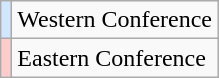<table class="wikitable" style="font-size:100%;">
<tr>
<th scope="row" style="background-color:#d0e7ff"></th>
<td>Western Conference</td>
</tr>
<tr>
<th scope="row" style="background-color:#fcc"></th>
<td>Eastern Conference</td>
</tr>
</table>
